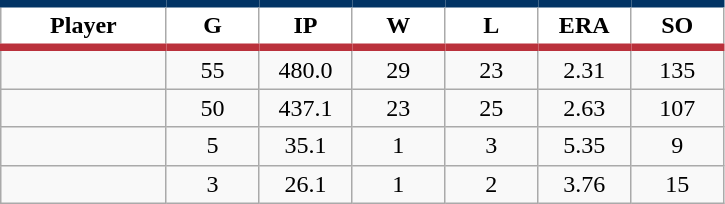<table class="wikitable sortable">
<tr>
<th style="background:#FFFFFF; border-top:#023465 5px solid; border-bottom:#ba313c 5px solid;" width="16%">Player</th>
<th style="background:#FFFFFF; border-top:#023465 5px solid; border-bottom:#ba313c 5px solid;" width="9%">G</th>
<th style="background:#FFFFFF; border-top:#023465 5px solid; border-bottom:#ba313c 5px solid;" width="9%">IP</th>
<th style="background:#FFFFFF; border-top:#023465 5px solid; border-bottom:#ba313c 5px solid;" width="9%">W</th>
<th style="background:#FFFFFF; border-top:#023465 5px solid; border-bottom:#ba313c 5px solid;" width="9%">L</th>
<th style="background:#FFFFFF; border-top:#023465 5px solid; border-bottom:#ba313c 5px solid;" width="9%">ERA</th>
<th style="background:#FFFFFF; border-top:#023465 5px solid; border-bottom:#ba313c 5px solid;" width="9%">SO</th>
</tr>
<tr align="center">
<td></td>
<td>55</td>
<td>480.0</td>
<td>29</td>
<td>23</td>
<td>2.31</td>
<td>135</td>
</tr>
<tr align="center">
<td></td>
<td>50</td>
<td>437.1</td>
<td>23</td>
<td>25</td>
<td>2.63</td>
<td>107</td>
</tr>
<tr align="center">
<td></td>
<td>5</td>
<td>35.1</td>
<td>1</td>
<td>3</td>
<td>5.35</td>
<td>9</td>
</tr>
<tr align="center">
<td></td>
<td>3</td>
<td>26.1</td>
<td>1</td>
<td>2</td>
<td>3.76</td>
<td>15</td>
</tr>
</table>
